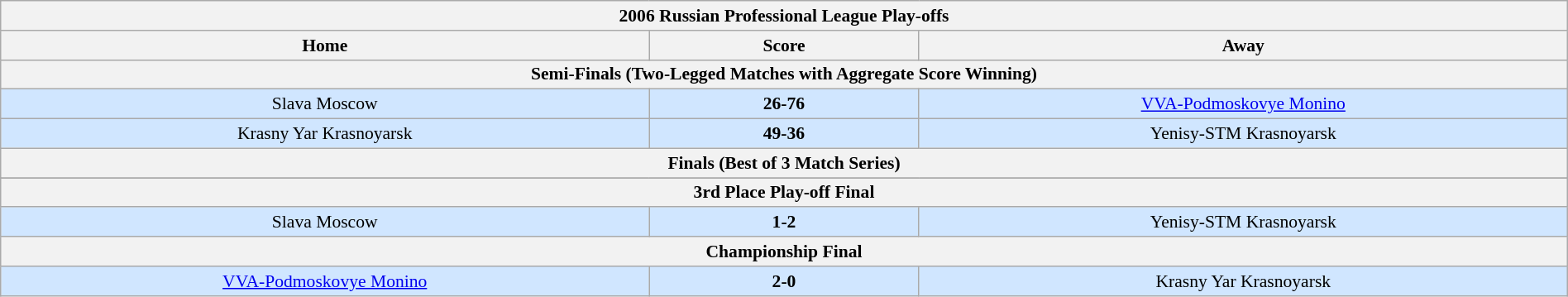<table class="wikitable" style="font-size:90%; width: 100%; text-align: center;">
<tr>
<th colspan=3>2006 Russian Professional League Play-offs</th>
</tr>
<tr>
<th width=12%>Home</th>
<th width=5%>Score</th>
<th width=12%>Away</th>
</tr>
<tr>
<th colspan=3>Semi-Finals (Two-Legged Matches with Aggregate Score Winning)</th>
</tr>
<tr style="background: #D0E6FF;">
<td>Slava Moscow</td>
<td><strong>26-76</strong></td>
<td><a href='#'>VVA-Podmoskovye Monino</a></td>
</tr>
<tr style="background: #D0E6FF;">
<td>Krasny Yar Krasnoyarsk</td>
<td><strong>49-36</strong></td>
<td>Yenisy-STM Krasnoyarsk</td>
</tr>
<tr>
<th colspan=3>Finals (Best of 3 Match Series)</th>
</tr>
<tr style="background: #D0E6FF;">
</tr>
<tr>
<th colspan=3>3rd Place Play-off Final</th>
</tr>
<tr style="background: #D0E6FF;">
<td>Slava Moscow</td>
<td><strong>1-2</strong></td>
<td>Yenisy-STM Krasnoyarsk</td>
</tr>
<tr>
<th colspan=3>Championship Final</th>
</tr>
<tr style="background: #D0E6FF;">
<td><a href='#'>VVA-Podmoskovye Monino</a></td>
<td><strong>2-0</strong></td>
<td>Krasny Yar Krasnoyarsk</td>
</tr>
</table>
